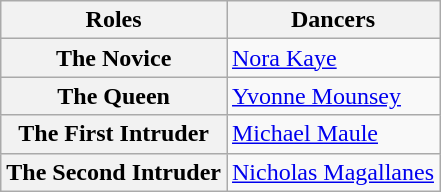<table class="wikitable">
<tr>
<th>Roles</th>
<th>Dancers</th>
</tr>
<tr>
<th>The Novice</th>
<td><a href='#'>Nora Kaye</a></td>
</tr>
<tr>
<th>The Queen</th>
<td><a href='#'>Yvonne Mounsey</a></td>
</tr>
<tr>
<th>The First Intruder</th>
<td><a href='#'>Michael Maule</a></td>
</tr>
<tr>
<th>The Second Intruder</th>
<td><a href='#'>Nicholas Magallanes</a></td>
</tr>
</table>
